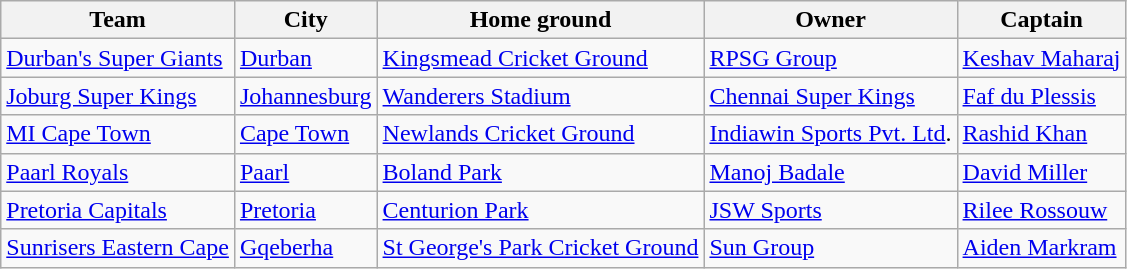<table class="wikitable">
<tr>
<th>Team</th>
<th>City</th>
<th>Home ground</th>
<th>Owner</th>
<th>Captain</th>
</tr>
<tr>
<td><a href='#'>Durban's Super Giants</a></td>
<td><a href='#'>Durban</a></td>
<td><a href='#'>Kingsmead Cricket Ground</a></td>
<td><a href='#'>RPSG Group</a></td>
<td><a href='#'>Keshav Maharaj</a></td>
</tr>
<tr>
<td><a href='#'>Joburg Super Kings</a></td>
<td><a href='#'>Johannesburg</a></td>
<td><a href='#'>Wanderers Stadium</a></td>
<td><a href='#'>Chennai Super Kings</a></td>
<td><a href='#'>Faf du Plessis</a></td>
</tr>
<tr>
<td><a href='#'>MI Cape Town</a></td>
<td><a href='#'>Cape Town</a></td>
<td><a href='#'>Newlands Cricket Ground</a></td>
<td><a href='#'>Indiawin Sports Pvt. Ltd</a>.</td>
<td><a href='#'>Rashid Khan</a></td>
</tr>
<tr>
<td><a href='#'>Paarl Royals</a></td>
<td><a href='#'>Paarl</a></td>
<td><a href='#'>Boland Park</a></td>
<td><a href='#'>Manoj Badale</a></td>
<td><a href='#'>David Miller</a></td>
</tr>
<tr>
<td><a href='#'>Pretoria Capitals</a></td>
<td><a href='#'>Pretoria</a></td>
<td><a href='#'>Centurion Park</a></td>
<td><a href='#'>JSW Sports</a></td>
<td><a href='#'>Rilee Rossouw</a></td>
</tr>
<tr>
<td><a href='#'>Sunrisers Eastern Cape</a></td>
<td><a href='#'>Gqeberha</a></td>
<td><a href='#'>St George's Park Cricket Ground</a></td>
<td><a href='#'>Sun Group</a></td>
<td><a href='#'>Aiden Markram</a></td>
</tr>
</table>
